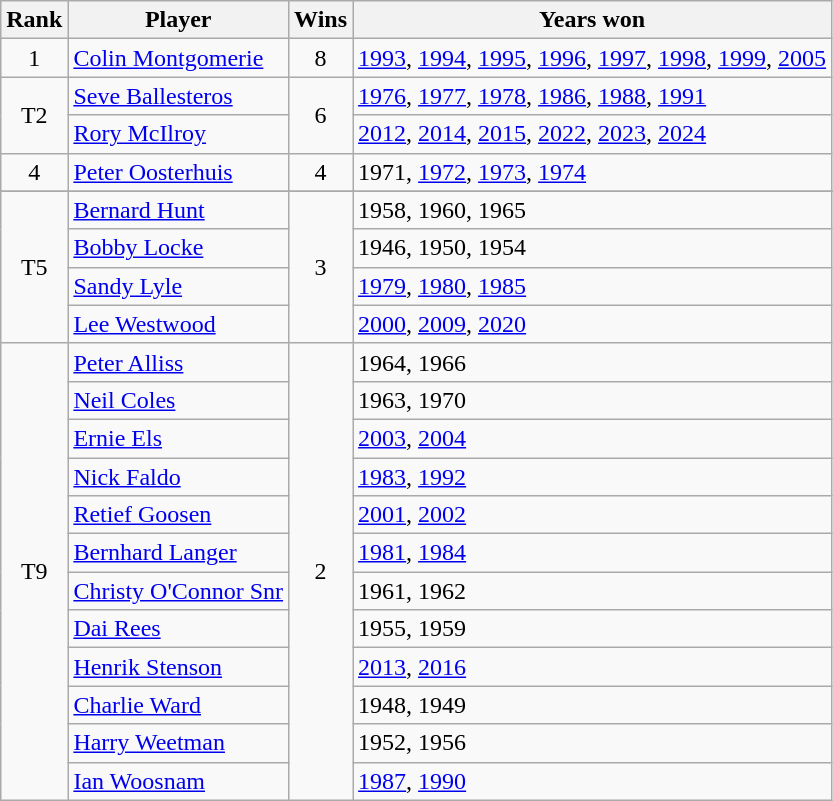<table class="wikitable" style="text-align:center">
<tr>
<th>Rank</th>
<th>Player</th>
<th>Wins</th>
<th>Years won</th>
</tr>
<tr>
<td>1</td>
<td align=left> <a href='#'>Colin Montgomerie</a></td>
<td>8</td>
<td align=left><a href='#'>1993</a>, <a href='#'>1994</a>, <a href='#'>1995</a>, <a href='#'>1996</a>, <a href='#'>1997</a>, <a href='#'>1998</a>, <a href='#'>1999</a>, <a href='#'>2005</a></td>
</tr>
<tr>
<td rowspan=2>T2</td>
<td align=left> <a href='#'>Seve Ballesteros</a></td>
<td rowspan=2>6</td>
<td align=left><a href='#'>1976</a>, <a href='#'>1977</a>, <a href='#'>1978</a>, <a href='#'>1986</a>, <a href='#'>1988</a>, <a href='#'>1991</a></td>
</tr>
<tr>
<td align=left> <a href='#'>Rory McIlroy</a></td>
<td align=left><a href='#'>2012</a>, <a href='#'>2014</a>, <a href='#'>2015</a>, <a href='#'>2022</a>, <a href='#'>2023</a>, <a href='#'>2024</a></td>
</tr>
<tr>
<td>4</td>
<td align=left> <a href='#'>Peter Oosterhuis</a></td>
<td>4</td>
<td align=left>1971, <a href='#'>1972</a>, <a href='#'>1973</a>, <a href='#'>1974</a></td>
</tr>
<tr>
</tr>
<tr>
<td rowspan=4>T5</td>
<td align=left> <a href='#'>Bernard Hunt</a></td>
<td rowspan=4>3</td>
<td align=left>1958, 1960, 1965</td>
</tr>
<tr>
<td align=left> <a href='#'>Bobby Locke</a></td>
<td align=left>1946, 1950, 1954</td>
</tr>
<tr>
<td align="left"> <a href='#'>Sandy Lyle</a></td>
<td align=left><a href='#'>1979</a>, <a href='#'>1980</a>, <a href='#'>1985</a></td>
</tr>
<tr>
<td align="left"> <a href='#'>Lee Westwood</a></td>
<td align=left><a href='#'>2000</a>, <a href='#'>2009</a>, <a href='#'>2020</a></td>
</tr>
<tr>
<td rowspan=12>T9</td>
<td align=left> <a href='#'>Peter Alliss</a></td>
<td rowspan=12>2</td>
<td align=left>1964, 1966</td>
</tr>
<tr>
<td align=left> <a href='#'>Neil Coles</a></td>
<td align=left>1963, 1970</td>
</tr>
<tr>
<td align=left> <a href='#'>Ernie Els</a></td>
<td align=left><a href='#'>2003</a>, <a href='#'>2004</a></td>
</tr>
<tr>
<td align=left> <a href='#'>Nick Faldo</a></td>
<td align=left><a href='#'>1983</a>, <a href='#'>1992</a></td>
</tr>
<tr>
<td align=left> <a href='#'>Retief Goosen</a></td>
<td align=left><a href='#'>2001</a>, <a href='#'>2002</a></td>
</tr>
<tr>
<td align=left> <a href='#'>Bernhard Langer</a></td>
<td align=left><a href='#'>1981</a>, <a href='#'>1984</a></td>
</tr>
<tr>
<td align=left> <a href='#'>Christy O'Connor Snr</a></td>
<td align=left>1961, 1962</td>
</tr>
<tr>
<td align=left> <a href='#'>Dai Rees</a></td>
<td align=left>1955, 1959</td>
</tr>
<tr>
<td align=left> <a href='#'>Henrik Stenson</a></td>
<td align=left><a href='#'>2013</a>, <a href='#'>2016</a></td>
</tr>
<tr>
<td align=left> <a href='#'>Charlie Ward</a></td>
<td align=left>1948, 1949</td>
</tr>
<tr>
<td align=left> <a href='#'>Harry Weetman</a></td>
<td align=left>1952, 1956</td>
</tr>
<tr>
<td align=left> <a href='#'>Ian Woosnam</a></td>
<td align=left><a href='#'>1987</a>, <a href='#'>1990</a></td>
</tr>
</table>
